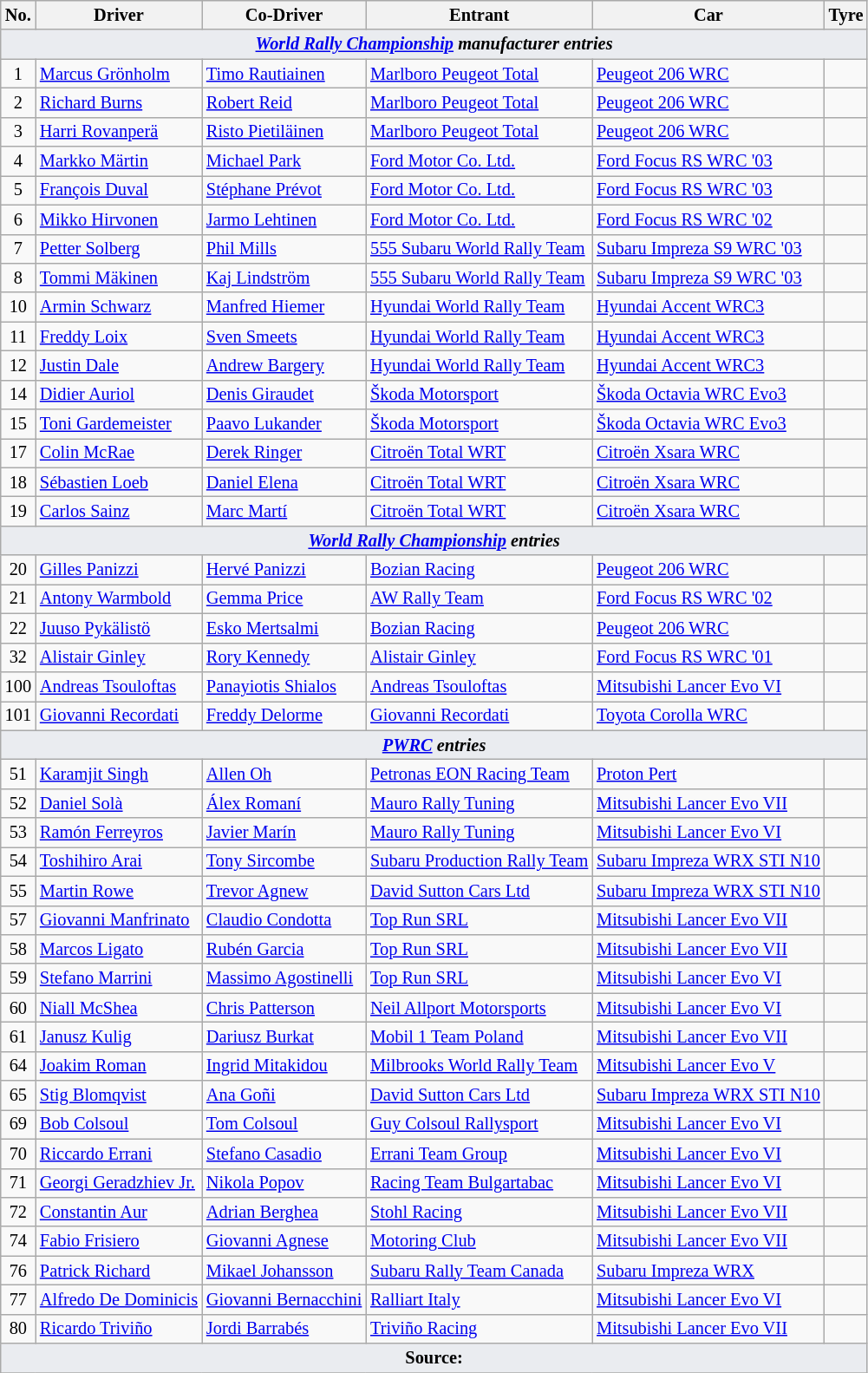<table class="wikitable" style="font-size: 85%;">
<tr>
<th>No.</th>
<th>Driver</th>
<th>Co-Driver</th>
<th>Entrant</th>
<th>Car</th>
<th>Tyre</th>
</tr>
<tr>
<td style="background-color:#EAECF0; text-align:center" colspan="6"><strong><em><a href='#'>World Rally Championship</a> manufacturer entries</em></strong></td>
</tr>
<tr>
<td align="center">1</td>
<td> <a href='#'>Marcus Grönholm</a></td>
<td> <a href='#'>Timo Rautiainen</a></td>
<td> <a href='#'>Marlboro Peugeot Total</a></td>
<td><a href='#'>Peugeot 206 WRC</a></td>
<td align="center"></td>
</tr>
<tr>
<td align="center">2</td>
<td> <a href='#'>Richard Burns</a></td>
<td> <a href='#'>Robert Reid</a></td>
<td> <a href='#'>Marlboro Peugeot Total</a></td>
<td><a href='#'>Peugeot 206 WRC</a></td>
<td align="center"></td>
</tr>
<tr>
<td align="center">3</td>
<td> <a href='#'>Harri Rovanperä</a></td>
<td> <a href='#'>Risto Pietiläinen</a></td>
<td> <a href='#'>Marlboro Peugeot Total</a></td>
<td><a href='#'>Peugeot 206 WRC</a></td>
<td align="center"></td>
</tr>
<tr>
<td align="center">4</td>
<td> <a href='#'>Markko Märtin</a></td>
<td> <a href='#'>Michael Park</a></td>
<td> <a href='#'>Ford Motor Co. Ltd.</a></td>
<td><a href='#'>Ford Focus RS WRC '03</a></td>
<td align="center"></td>
</tr>
<tr>
<td align="center">5</td>
<td> <a href='#'>François Duval</a></td>
<td> <a href='#'>Stéphane Prévot</a></td>
<td> <a href='#'>Ford Motor Co. Ltd.</a></td>
<td><a href='#'>Ford Focus RS WRC '03</a></td>
<td align="center"></td>
</tr>
<tr>
<td align="center">6</td>
<td> <a href='#'>Mikko Hirvonen</a></td>
<td> <a href='#'>Jarmo Lehtinen</a></td>
<td> <a href='#'>Ford Motor Co. Ltd.</a></td>
<td><a href='#'>Ford Focus RS WRC '02</a></td>
<td align="center"></td>
</tr>
<tr>
<td align="center">7</td>
<td> <a href='#'>Petter Solberg</a></td>
<td> <a href='#'>Phil Mills</a></td>
<td> <a href='#'>555 Subaru World Rally Team</a></td>
<td><a href='#'>Subaru Impreza S9 WRC '03</a></td>
<td align="center"></td>
</tr>
<tr>
<td align="center">8</td>
<td> <a href='#'>Tommi Mäkinen</a></td>
<td> <a href='#'>Kaj Lindström</a></td>
<td> <a href='#'>555 Subaru World Rally Team</a></td>
<td><a href='#'>Subaru Impreza S9 WRC '03</a></td>
<td align="center"></td>
</tr>
<tr>
<td align="center">10</td>
<td> <a href='#'>Armin Schwarz</a></td>
<td> <a href='#'>Manfred Hiemer</a></td>
<td> <a href='#'>Hyundai World Rally Team</a></td>
<td><a href='#'>Hyundai Accent WRC3</a></td>
<td align="center"></td>
</tr>
<tr>
<td align="center">11</td>
<td> <a href='#'>Freddy Loix</a></td>
<td> <a href='#'>Sven Smeets</a></td>
<td> <a href='#'>Hyundai World Rally Team</a></td>
<td><a href='#'>Hyundai Accent WRC3</a></td>
<td align="center"></td>
</tr>
<tr>
<td align="center">12</td>
<td> <a href='#'>Justin Dale</a></td>
<td> <a href='#'>Andrew Bargery</a></td>
<td> <a href='#'>Hyundai World Rally Team</a></td>
<td><a href='#'>Hyundai Accent WRC3</a></td>
<td align="center"></td>
</tr>
<tr>
<td align="center">14</td>
<td> <a href='#'>Didier Auriol</a></td>
<td> <a href='#'>Denis Giraudet</a></td>
<td> <a href='#'>Škoda Motorsport</a></td>
<td><a href='#'>Škoda Octavia WRC Evo3</a></td>
<td align="center"></td>
</tr>
<tr>
<td align="center">15</td>
<td> <a href='#'>Toni Gardemeister</a></td>
<td> <a href='#'>Paavo Lukander</a></td>
<td> <a href='#'>Škoda Motorsport</a></td>
<td><a href='#'>Škoda Octavia WRC Evo3</a></td>
<td align="center"></td>
</tr>
<tr>
<td align="center">17</td>
<td> <a href='#'>Colin McRae</a></td>
<td> <a href='#'>Derek Ringer</a></td>
<td> <a href='#'>Citroën Total WRT</a></td>
<td><a href='#'>Citroën Xsara WRC</a></td>
<td align="center"></td>
</tr>
<tr>
<td align="center">18</td>
<td> <a href='#'>Sébastien Loeb</a></td>
<td> <a href='#'>Daniel Elena</a></td>
<td> <a href='#'>Citroën Total WRT</a></td>
<td><a href='#'>Citroën Xsara WRC</a></td>
<td align="center"></td>
</tr>
<tr>
<td align="center">19</td>
<td> <a href='#'>Carlos Sainz</a></td>
<td> <a href='#'>Marc Martí</a></td>
<td> <a href='#'>Citroën Total WRT</a></td>
<td><a href='#'>Citroën Xsara WRC</a></td>
<td align="center"></td>
</tr>
<tr>
<td style="background-color:#EAECF0; text-align:center" colspan="6"><strong><em><a href='#'>World Rally Championship</a> entries</em></strong></td>
</tr>
<tr>
<td align="center">20</td>
<td> <a href='#'>Gilles Panizzi</a></td>
<td> <a href='#'>Hervé Panizzi</a></td>
<td> <a href='#'>Bozian Racing</a></td>
<td><a href='#'>Peugeot 206 WRC</a></td>
<td align="center"></td>
</tr>
<tr>
<td align="center">21</td>
<td> <a href='#'>Antony Warmbold</a></td>
<td> <a href='#'>Gemma Price</a></td>
<td> <a href='#'>AW Rally Team</a></td>
<td><a href='#'>Ford Focus RS WRC '02</a></td>
<td align="center"></td>
</tr>
<tr>
<td align="center">22</td>
<td> <a href='#'>Juuso Pykälistö</a></td>
<td> <a href='#'>Esko Mertsalmi</a></td>
<td> <a href='#'>Bozian Racing</a></td>
<td><a href='#'>Peugeot 206 WRC</a></td>
<td align="center"></td>
</tr>
<tr>
<td align="center">32</td>
<td> <a href='#'>Alistair Ginley</a></td>
<td> <a href='#'>Rory Kennedy</a></td>
<td> <a href='#'>Alistair Ginley</a></td>
<td><a href='#'>Ford Focus RS WRC '01</a></td>
<td></td>
</tr>
<tr>
<td align="center">100</td>
<td> <a href='#'>Andreas Tsouloftas</a></td>
<td> <a href='#'>Panayiotis Shialos</a></td>
<td> <a href='#'>Andreas Tsouloftas</a></td>
<td><a href='#'>Mitsubishi Lancer Evo VI</a></td>
<td></td>
</tr>
<tr>
<td align="center">101</td>
<td> <a href='#'>Giovanni Recordati</a></td>
<td> <a href='#'>Freddy Delorme</a></td>
<td> <a href='#'>Giovanni Recordati</a></td>
<td><a href='#'>Toyota Corolla WRC</a></td>
<td></td>
</tr>
<tr>
<td style="background-color:#EAECF0; text-align:center" colspan="6"><strong><em><a href='#'>PWRC</a> entries</em></strong></td>
</tr>
<tr>
<td align="center">51</td>
<td> <a href='#'>Karamjit Singh</a></td>
<td> <a href='#'>Allen Oh</a></td>
<td> <a href='#'>Petronas EON Racing Team</a></td>
<td><a href='#'>Proton Pert</a></td>
<td></td>
</tr>
<tr>
<td align="center">52</td>
<td> <a href='#'>Daniel Solà</a></td>
<td> <a href='#'>Álex Romaní</a></td>
<td> <a href='#'>Mauro Rally Tuning</a></td>
<td><a href='#'>Mitsubishi Lancer Evo VII</a></td>
<td align="center"></td>
</tr>
<tr>
<td align="center">53</td>
<td> <a href='#'>Ramón Ferreyros</a></td>
<td> <a href='#'>Javier Marín</a></td>
<td> <a href='#'>Mauro Rally Tuning</a></td>
<td><a href='#'>Mitsubishi Lancer Evo VI</a></td>
<td></td>
</tr>
<tr>
<td align="center">54</td>
<td> <a href='#'>Toshihiro Arai</a></td>
<td> <a href='#'>Tony Sircombe</a></td>
<td> <a href='#'>Subaru Production Rally Team</a></td>
<td><a href='#'>Subaru Impreza WRX STI N10</a></td>
<td align="center"></td>
</tr>
<tr>
<td align="center">55</td>
<td> <a href='#'>Martin Rowe</a></td>
<td> <a href='#'>Trevor Agnew</a></td>
<td> <a href='#'>David Sutton Cars Ltd</a></td>
<td><a href='#'>Subaru Impreza WRX STI N10</a></td>
<td align="center"></td>
</tr>
<tr>
<td align="center">57</td>
<td> <a href='#'>Giovanni Manfrinato</a></td>
<td> <a href='#'>Claudio Condotta</a></td>
<td> <a href='#'>Top Run SRL</a></td>
<td><a href='#'>Mitsubishi Lancer Evo VII</a></td>
<td align="center"></td>
</tr>
<tr>
<td align="center">58</td>
<td> <a href='#'>Marcos Ligato</a></td>
<td> <a href='#'>Rubén Garcia</a></td>
<td> <a href='#'>Top Run SRL</a></td>
<td><a href='#'>Mitsubishi Lancer Evo VII</a></td>
<td align="center"></td>
</tr>
<tr>
<td align="center">59</td>
<td> <a href='#'>Stefano Marrini</a></td>
<td> <a href='#'>Massimo Agostinelli</a></td>
<td> <a href='#'>Top Run SRL</a></td>
<td><a href='#'>Mitsubishi Lancer Evo VI</a></td>
<td></td>
</tr>
<tr>
<td align="center">60</td>
<td> <a href='#'>Niall McShea</a></td>
<td> <a href='#'>Chris Patterson</a></td>
<td> <a href='#'>Neil Allport Motorsports</a></td>
<td><a href='#'>Mitsubishi Lancer Evo VI</a></td>
<td align="center"></td>
</tr>
<tr>
<td align="center">61</td>
<td> <a href='#'>Janusz Kulig</a></td>
<td> <a href='#'>Dariusz Burkat</a></td>
<td> <a href='#'>Mobil 1 Team Poland</a></td>
<td><a href='#'>Mitsubishi Lancer Evo VII</a></td>
<td align="center"></td>
</tr>
<tr>
<td align="center">64</td>
<td> <a href='#'>Joakim Roman</a></td>
<td> <a href='#'>Ingrid Mitakidou</a></td>
<td> <a href='#'>Milbrooks World Rally Team</a></td>
<td><a href='#'>Mitsubishi Lancer Evo V</a></td>
<td></td>
</tr>
<tr>
<td align="center">65</td>
<td> <a href='#'>Stig Blomqvist</a></td>
<td> <a href='#'>Ana Goñi</a></td>
<td> <a href='#'>David Sutton Cars Ltd</a></td>
<td><a href='#'>Subaru Impreza WRX STI N10</a></td>
<td></td>
</tr>
<tr>
<td align="center">69</td>
<td> <a href='#'>Bob Colsoul</a></td>
<td> <a href='#'>Tom Colsoul</a></td>
<td> <a href='#'>Guy Colsoul Rallysport</a></td>
<td><a href='#'>Mitsubishi Lancer Evo VI</a></td>
<td></td>
</tr>
<tr>
<td align="center">70</td>
<td> <a href='#'>Riccardo Errani</a></td>
<td> <a href='#'>Stefano Casadio</a></td>
<td> <a href='#'>Errani Team Group</a></td>
<td><a href='#'>Mitsubishi Lancer Evo VI</a></td>
<td></td>
</tr>
<tr>
<td align="center">71</td>
<td> <a href='#'>Georgi Geradzhiev Jr.</a></td>
<td> <a href='#'>Nikola Popov</a></td>
<td> <a href='#'>Racing Team Bulgartabac</a></td>
<td><a href='#'>Mitsubishi Lancer Evo VI</a></td>
<td></td>
</tr>
<tr>
<td align="center">72</td>
<td> <a href='#'>Constantin Aur</a></td>
<td> <a href='#'>Adrian Berghea</a></td>
<td> <a href='#'>Stohl Racing</a></td>
<td><a href='#'>Mitsubishi Lancer Evo VII</a></td>
<td></td>
</tr>
<tr>
<td align="center">74</td>
<td> <a href='#'>Fabio Frisiero</a></td>
<td> <a href='#'>Giovanni Agnese</a></td>
<td> <a href='#'>Motoring Club</a></td>
<td><a href='#'>Mitsubishi Lancer Evo VII</a></td>
<td></td>
</tr>
<tr>
<td align="center">76</td>
<td> <a href='#'>Patrick Richard</a></td>
<td> <a href='#'>Mikael Johansson</a></td>
<td> <a href='#'>Subaru Rally Team Canada</a></td>
<td><a href='#'>Subaru Impreza WRX</a></td>
<td></td>
</tr>
<tr>
<td align="center">77</td>
<td> <a href='#'>Alfredo De Dominicis</a></td>
<td> <a href='#'>Giovanni Bernacchini</a></td>
<td> <a href='#'>Ralliart Italy</a></td>
<td><a href='#'>Mitsubishi Lancer Evo VI</a></td>
<td></td>
</tr>
<tr>
<td align="center">80</td>
<td> <a href='#'>Ricardo Triviño</a></td>
<td> <a href='#'>Jordi Barrabés</a></td>
<td> <a href='#'>Triviño Racing</a></td>
<td><a href='#'>Mitsubishi Lancer Evo VII</a></td>
<td></td>
</tr>
<tr>
<td style="background-color:#EAECF0; text-align:center" colspan="6"><strong>Source:</strong></td>
</tr>
<tr>
</tr>
</table>
